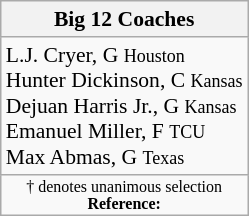<table class="wikitable" style="white-space:nowrap; font-size:90%;">
<tr>
<th>Big 12 Coaches</th>
</tr>
<tr ,>
<td>L.J. Cryer, G <small>Houston</small><br>Hunter Dickinson, C <small>Kansas</small><br>Dejuan Harris Jr., G <small>Kansas</small><br>Emanuel Miller, F <small>TCU</small><br>Max Abmas, G <small>Texas</small></td>
</tr>
<tr>
<td colspan="4"  style="font-size:8pt; text-align:center;">† denotes unanimous selection<br><strong>Reference:</strong></td>
</tr>
</table>
